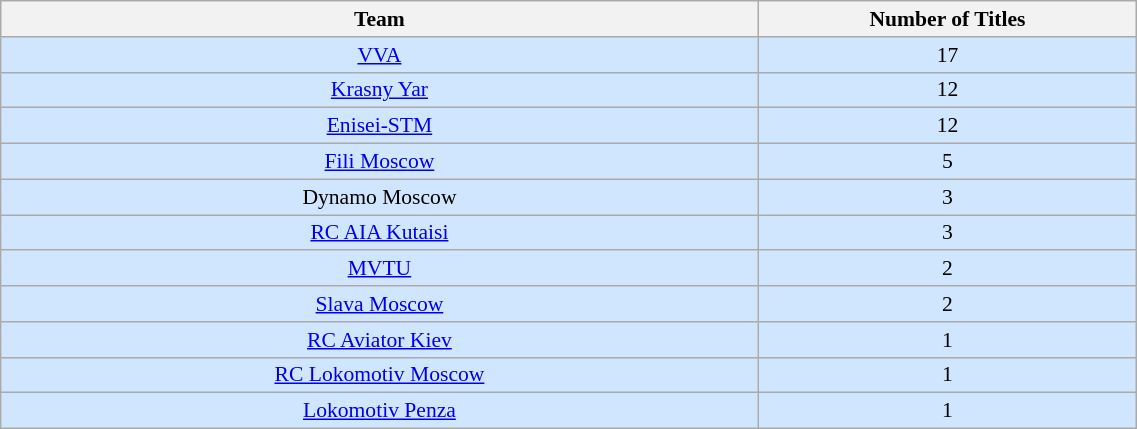<table class="wikitable" style="font-size:90%; width: 60%; text-align: center;">
<tr>
<th width=20%>Team</th>
<th width=10%>Number of Titles</th>
</tr>
<tr style="background: #D0E6FF;">
<td><a href='#'>VVA</a></td>
<td>17</td>
</tr>
<tr style="background: #D0E6FF;">
<td><a href='#'>Krasny Yar</a></td>
<td>12</td>
</tr>
<tr style="background: #D0E6FF;">
<td><a href='#'>Enisei-STM</a></td>
<td>12</td>
</tr>
<tr style="background: #D0E6FF;">
<td><a href='#'>Fili Moscow</a></td>
<td>5</td>
</tr>
<tr style="background: #D0E6FF;">
<td>Dynamo Moscow</td>
<td>3</td>
</tr>
<tr style="background: #D0E6FF;">
<td><a href='#'>RC AIA Kutaisi</a></td>
<td>3</td>
</tr>
<tr style="background: #D0E6FF;">
<td><a href='#'>MVTU</a></td>
<td>2</td>
</tr>
<tr style="background: #D0E6FF;">
<td><a href='#'>Slava Moscow</a></td>
<td>2</td>
</tr>
<tr style="background: #D0E6FF;">
<td><a href='#'>RC Aviator Kiev</a></td>
<td>1</td>
</tr>
<tr style="background: #D0E6FF;">
<td><a href='#'>RC Lokomotiv Moscow</a></td>
<td>1</td>
</tr>
<tr style="background: #D0E6FF;">
<td><a href='#'>Lokomotiv Penza</a></td>
<td>1</td>
</tr>
</table>
